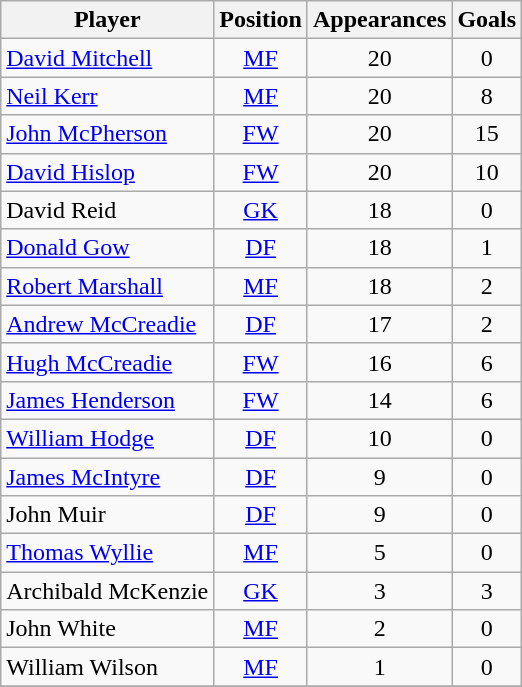<table class="wikitable sortable" style="text-align: center;">
<tr>
<th>Player</th>
<th>Position</th>
<th>Appearances</th>
<th>Goals</th>
</tr>
<tr>
<td align="left"> <a href='#'>David Mitchell</a></td>
<td><a href='#'>MF</a></td>
<td>20</td>
<td>0</td>
</tr>
<tr>
<td align="left"> <a href='#'>Neil Kerr</a></td>
<td><a href='#'>MF</a></td>
<td>20</td>
<td>8</td>
</tr>
<tr>
<td align="left"> <a href='#'>John McPherson</a></td>
<td><a href='#'>FW</a></td>
<td>20</td>
<td>15</td>
</tr>
<tr>
<td align="left"> <a href='#'>David Hislop</a></td>
<td><a href='#'>FW</a></td>
<td>20</td>
<td>10</td>
</tr>
<tr>
<td align="left"> David Reid</td>
<td><a href='#'>GK</a></td>
<td>18</td>
<td>0</td>
</tr>
<tr>
<td align="left"> <a href='#'>Donald Gow</a></td>
<td><a href='#'>DF</a></td>
<td>18</td>
<td>1</td>
</tr>
<tr>
<td align="left"> <a href='#'>Robert Marshall</a></td>
<td><a href='#'>MF</a></td>
<td>18</td>
<td>2</td>
</tr>
<tr>
<td align="left"> <a href='#'>Andrew McCreadie</a></td>
<td><a href='#'>DF</a></td>
<td>17</td>
<td>2</td>
</tr>
<tr>
<td align="left"> <a href='#'>Hugh McCreadie</a></td>
<td><a href='#'>FW</a></td>
<td>16</td>
<td>6</td>
</tr>
<tr>
<td align="left"> <a href='#'>James Henderson</a></td>
<td><a href='#'>FW</a></td>
<td>14</td>
<td>6</td>
</tr>
<tr>
<td align="left"> <a href='#'>William Hodge</a></td>
<td><a href='#'>DF</a></td>
<td>10</td>
<td>0</td>
</tr>
<tr>
<td align="left"> <a href='#'>James McIntyre</a></td>
<td><a href='#'>DF</a></td>
<td>9</td>
<td>0</td>
</tr>
<tr>
<td align="left"> John Muir</td>
<td><a href='#'>DF</a></td>
<td>9</td>
<td>0</td>
</tr>
<tr>
<td align="left"> <a href='#'>Thomas Wyllie</a></td>
<td><a href='#'>MF</a></td>
<td>5</td>
<td>0</td>
</tr>
<tr>
<td align="left"> Archibald McKenzie</td>
<td><a href='#'>GK</a></td>
<td>3</td>
<td>3</td>
</tr>
<tr>
<td align="left"> John White</td>
<td><a href='#'>MF</a></td>
<td>2</td>
<td>0</td>
</tr>
<tr>
<td align="left"> William Wilson</td>
<td><a href='#'>MF</a></td>
<td>1</td>
<td>0</td>
</tr>
<tr>
</tr>
</table>
